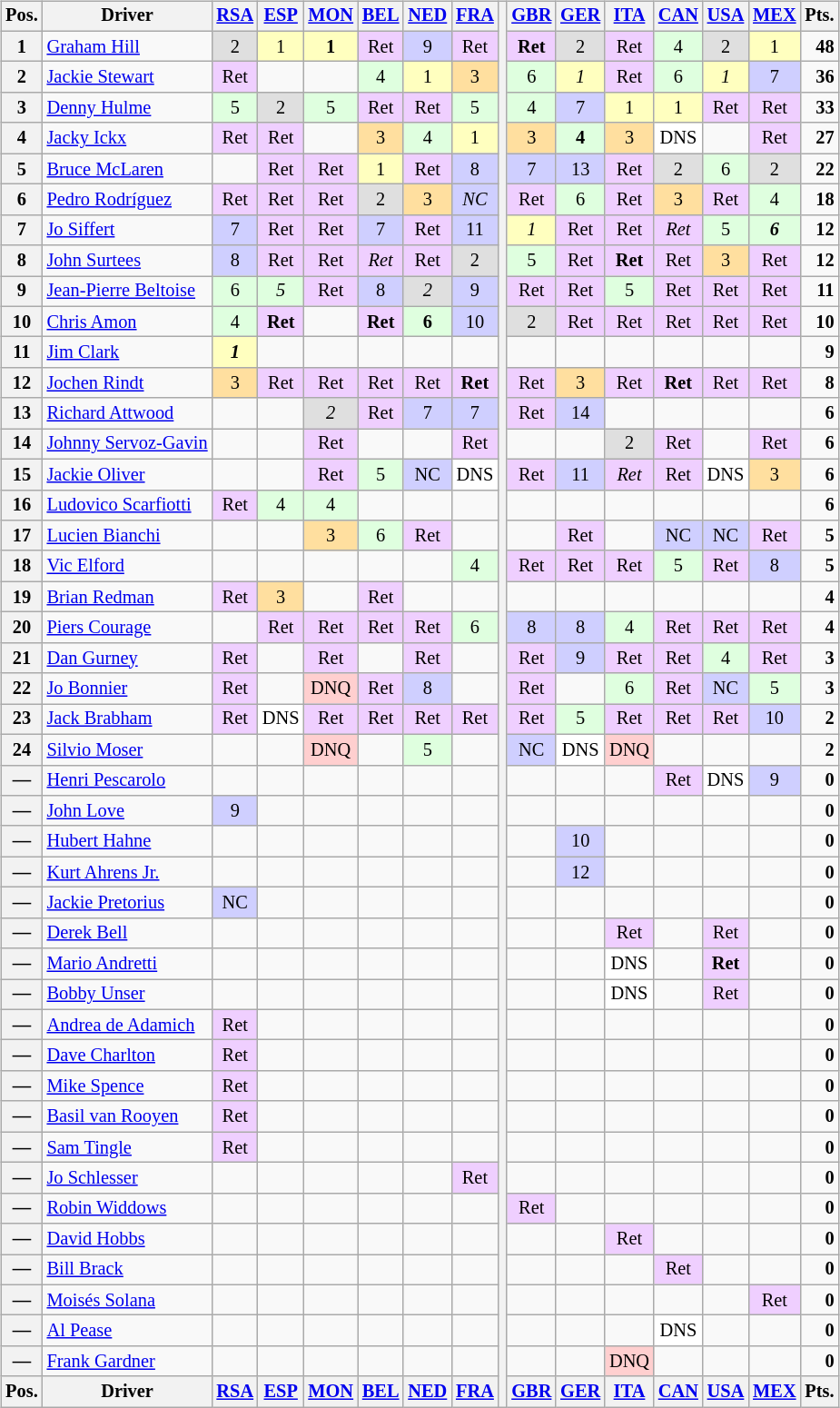<table>
<tr valign="top">
<td><br><table class="wikitable" style="font-size: 85%; text-align:center;">
<tr valign="top">
<th valign="middle">Pos.</th>
<th valign="middle">Driver</th>
<th><a href='#'>RSA</a><br></th>
<th><a href='#'>ESP</a><br></th>
<th><a href='#'>MON</a><br></th>
<th><a href='#'>BEL</a><br></th>
<th><a href='#'>NED</a><br></th>
<th><a href='#'>FRA</a><br></th>
<th rowspan="46"></th>
<th><a href='#'>GBR</a><br></th>
<th><a href='#'>GER</a><br></th>
<th><a href='#'>ITA</a><br></th>
<th><a href='#'>CAN</a><br></th>
<th><a href='#'>USA</a><br></th>
<th><a href='#'>MEX</a><br></th>
<th valign="middle">Pts.</th>
</tr>
<tr>
<th>1</th>
<td align="left"> <a href='#'>Graham Hill</a></td>
<td style="background:#dfdfdf;">2</td>
<td style="background:#ffffbf;">1</td>
<td style="background:#ffffbf;"><strong>1</strong></td>
<td style="background:#efcfff;">Ret</td>
<td style="background:#cfcfff;">9</td>
<td style="background:#efcfff;">Ret</td>
<td style="background:#efcfff;"><strong> Ret</strong></td>
<td style="background:#dfdfdf;">2</td>
<td style="background:#efcfff;">Ret</td>
<td style="background:#dfffdf;">4</td>
<td style="background:#dfdfdf;">2</td>
<td style="background:#ffffbf;">1</td>
<td align="right"><strong>48</strong></td>
</tr>
<tr>
<th>2</th>
<td align="left"> <a href='#'>Jackie Stewart</a></td>
<td style="background:#efcfff;">Ret</td>
<td></td>
<td></td>
<td style="background:#dfffdf;">4</td>
<td style="background:#ffffbf;">1</td>
<td style="background:#ffdf9f;">3</td>
<td style="background:#dfffdf;">6</td>
<td style="background:#ffffbf;"><em>1</em></td>
<td style="background:#efcfff;">Ret</td>
<td style="background:#dfffdf;">6</td>
<td style="background:#ffffbf;"><em>1</em></td>
<td style="background:#cfcfff;">7</td>
<td align="right"><strong>36</strong></td>
</tr>
<tr>
<th>3</th>
<td align="left"> <a href='#'>Denny Hulme</a></td>
<td style="background:#dfffdf;">5</td>
<td style="background:#dfdfdf;">2</td>
<td style="background:#dfffdf;">5</td>
<td style="background:#efcfff;">Ret</td>
<td style="background:#efcfff;">Ret</td>
<td style="background:#dfffdf;">5</td>
<td style="background:#dfffdf;">4</td>
<td style="background:#cfcfff;">7</td>
<td style="background:#ffffbf;">1</td>
<td style="background:#ffffbf;">1</td>
<td style="background:#efcfff;">Ret</td>
<td style="background:#efcfff;">Ret</td>
<td align="right"><strong>33</strong></td>
</tr>
<tr>
<th>4</th>
<td align="left"> <a href='#'>Jacky Ickx</a></td>
<td style="background:#efcfff;">Ret</td>
<td style="background:#efcfff;">Ret</td>
<td></td>
<td style="background:#ffdf9f;">3</td>
<td style="background:#dfffdf;">4</td>
<td style="background:#ffffbf;">1</td>
<td style="background:#ffdf9f;">3</td>
<td style="background:#dfffdf;"><strong>4</strong></td>
<td style="background:#ffdf9f;">3</td>
<td style="background:#ffffff;">DNS</td>
<td></td>
<td style="background:#efcfff;">Ret</td>
<td align="right"><strong>27</strong></td>
</tr>
<tr>
<th>5</th>
<td align="left"> <a href='#'>Bruce McLaren</a></td>
<td></td>
<td style="background:#efcfff;">Ret</td>
<td style="background:#efcfff;">Ret</td>
<td style="background:#ffffbf;">1</td>
<td style="background:#efcfff;">Ret</td>
<td style="background:#cfcfff;">8</td>
<td style="background:#cfcfff;">7</td>
<td style="background:#cfcfff;">13</td>
<td style="background:#efcfff;">Ret</td>
<td style="background:#dfdfdf;">2</td>
<td style="background:#dfffdf;">6</td>
<td style="background:#dfdfdf;">2</td>
<td align="right"><strong>22</strong></td>
</tr>
<tr>
<th>6</th>
<td align="left"> <a href='#'>Pedro Rodríguez</a></td>
<td style="background:#efcfff;">Ret</td>
<td style="background:#efcfff;">Ret</td>
<td style="background:#efcfff;">Ret</td>
<td style="background:#dfdfdf;">2</td>
<td style="background:#ffdf9f;">3</td>
<td style="background:#cfcfff;"><em>NC</em></td>
<td style="background:#efcfff;">Ret</td>
<td style="background:#dfffdf;">6</td>
<td style="background:#efcfff;">Ret</td>
<td style="background:#ffdf9f;">3</td>
<td style="background:#efcfff;">Ret</td>
<td style="background:#dfffdf;">4</td>
<td align="right"><strong>18</strong></td>
</tr>
<tr>
<th>7</th>
<td align="left"> <a href='#'>Jo Siffert</a></td>
<td style="background:#cfcfff;">7</td>
<td style="background:#efcfff;">Ret</td>
<td style="background:#efcfff;">Ret</td>
<td style="background:#cfcfff;">7</td>
<td style="background:#efcfff;">Ret</td>
<td style="background:#cfcfff;">11</td>
<td style="background:#ffffbf;"><em>1</em></td>
<td style="background:#efcfff;">Ret</td>
<td style="background:#efcfff;">Ret</td>
<td style="background:#efcfff;"><em>Ret</em></td>
<td style="background:#dfffdf;">5</td>
<td style="background:#dfffdf;"><strong><em>6</em></strong></td>
<td align="right"><strong>12</strong></td>
</tr>
<tr>
<th>8</th>
<td align="left"> <a href='#'>John Surtees</a></td>
<td style="background:#cfcfff;">8</td>
<td style="background:#efcfff;">Ret</td>
<td style="background:#efcfff;">Ret</td>
<td style="background:#efcfff;"><em>Ret</em></td>
<td style="background:#efcfff;">Ret</td>
<td style="background:#dfdfdf;">2</td>
<td style="background:#dfffdf;">5</td>
<td style="background:#efcfff;">Ret</td>
<td style="background:#efcfff;"><strong>Ret</strong></td>
<td style="background:#efcfff;">Ret</td>
<td style="background:#ffdf9f;">3</td>
<td style="background:#efcfff;">Ret</td>
<td align="right"><strong>12</strong></td>
</tr>
<tr>
<th>9</th>
<td align="left"> <a href='#'>Jean-Pierre Beltoise</a></td>
<td style="background:#dfffdf;">6</td>
<td style="background:#dfffdf;"><em>5</em></td>
<td style="background:#efcfff;">Ret</td>
<td style="background:#cfcfff;">8</td>
<td style="background:#dfdfdf;"><em>2</em></td>
<td style="background:#cfcfff;">9</td>
<td style="background:#efcfff;">Ret</td>
<td style="background:#efcfff;">Ret</td>
<td style="background:#dfffdf;">5</td>
<td style="background:#efcfff;">Ret</td>
<td style="background:#efcfff;">Ret</td>
<td style="background:#efcfff;">Ret</td>
<td align="right"><strong>11</strong></td>
</tr>
<tr>
<th>10</th>
<td align="left"> <a href='#'>Chris Amon</a></td>
<td style="background:#dfffdf;">4</td>
<td style="background:#efcfff;"><strong>Ret</strong></td>
<td></td>
<td style="background:#efcfff;"><strong>Ret</strong></td>
<td style="background:#dfffdf;"><strong>6</strong></td>
<td style="background:#cfcfff;">10</td>
<td style="background:#dfdfdf;">2</td>
<td style="background:#efcfff;">Ret</td>
<td style="background:#efcfff;">Ret</td>
<td style="background:#efcfff;">Ret</td>
<td style="background:#efcfff;">Ret</td>
<td style="background:#efcfff;">Ret</td>
<td align="right"><strong>10</strong></td>
</tr>
<tr>
<th>11</th>
<td align="left"> <a href='#'>Jim Clark</a></td>
<td style="background:#ffffbf;"><strong><em>1</em></strong></td>
<td></td>
<td></td>
<td></td>
<td></td>
<td></td>
<td></td>
<td></td>
<td></td>
<td></td>
<td></td>
<td></td>
<td align="right"><strong>9</strong></td>
</tr>
<tr>
<th>12</th>
<td align="left"> <a href='#'>Jochen Rindt</a></td>
<td style="background:#ffdf9f;">3</td>
<td style="background:#efcfff;">Ret</td>
<td style="background:#efcfff;">Ret</td>
<td style="background:#efcfff;">Ret</td>
<td style="background:#efcfff;">Ret</td>
<td style="background:#efcfff;"><strong>Ret</strong></td>
<td style="background:#efcfff;">Ret</td>
<td style="background:#ffdf9f;">3</td>
<td style="background:#efcfff;">Ret</td>
<td style="background:#efcfff;"><strong>Ret</strong></td>
<td style="background:#efcfff;">Ret</td>
<td style="background:#efcfff;">Ret</td>
<td align="right"><strong>8</strong></td>
</tr>
<tr>
<th>13</th>
<td align="left"> <a href='#'>Richard Attwood</a></td>
<td></td>
<td></td>
<td style="background:#dfdfdf;"><em>2</em></td>
<td style="background:#efcfff;">Ret</td>
<td style="background:#cfcfff;">7</td>
<td style="background:#cfcfff;">7</td>
<td style="background:#efcfff;">Ret</td>
<td style="background:#cfcfff;">14</td>
<td></td>
<td></td>
<td></td>
<td></td>
<td align="right"><strong>6</strong></td>
</tr>
<tr>
<th>14</th>
<td align="left"> <a href='#'>Johnny Servoz-Gavin</a></td>
<td></td>
<td></td>
<td style="background:#efcfff;">Ret</td>
<td></td>
<td></td>
<td style="background:#efcfff;">Ret</td>
<td></td>
<td></td>
<td style="background:#dfdfdf;">2</td>
<td style="background:#efcfff;">Ret</td>
<td></td>
<td style="background:#efcfff;">Ret</td>
<td align="right"><strong>6</strong></td>
</tr>
<tr>
<th>15</th>
<td align="left"> <a href='#'>Jackie Oliver</a></td>
<td></td>
<td></td>
<td style="background:#efcfff;">Ret</td>
<td style="background:#dfffdf;">5</td>
<td style="background:#cfcfff;">NC</td>
<td style="background:#ffffff;">DNS</td>
<td style="background:#efcfff;">Ret</td>
<td style="background:#cfcfff;">11</td>
<td style="background:#efcfff;"><em>Ret</em></td>
<td style="background:#efcfff;">Ret</td>
<td style="background:#ffffff;">DNS</td>
<td style="background:#ffdf9f;">3</td>
<td align="right"><strong>6</strong></td>
</tr>
<tr>
<th>16</th>
<td align="left"> <a href='#'>Ludovico Scarfiotti</a></td>
<td style="background:#efcfff;">Ret</td>
<td style="background:#dfffdf;">4</td>
<td style="background:#dfffdf;">4</td>
<td></td>
<td></td>
<td></td>
<td></td>
<td></td>
<td></td>
<td></td>
<td></td>
<td></td>
<td align="right"><strong>6</strong></td>
</tr>
<tr>
<th>17</th>
<td align="left"> <a href='#'>Lucien Bianchi</a></td>
<td></td>
<td></td>
<td style="background:#ffdf9f;">3</td>
<td style="background:#dfffdf;">6</td>
<td style="background:#efcfff;">Ret</td>
<td></td>
<td></td>
<td style="background:#efcfff;">Ret</td>
<td></td>
<td style="background:#cfcfff;">NC</td>
<td style="background:#cfcfff;">NC</td>
<td style="background:#efcfff;">Ret</td>
<td align="right"><strong>5</strong></td>
</tr>
<tr>
<th>18</th>
<td align="left"> <a href='#'>Vic Elford</a></td>
<td></td>
<td></td>
<td></td>
<td></td>
<td></td>
<td style="background:#dfffdf;">4</td>
<td style="background:#efcfff;">Ret</td>
<td style="background:#efcfff;">Ret</td>
<td style="background:#efcfff;">Ret</td>
<td style="background:#dfffdf;">5</td>
<td style="background:#efcfff;">Ret</td>
<td style="background:#cfcfff;">8</td>
<td align="right"><strong>5</strong></td>
</tr>
<tr>
<th>19</th>
<td align="left"> <a href='#'>Brian Redman</a></td>
<td style="background:#efcfff;">Ret</td>
<td style="background:#ffdf9f;">3</td>
<td></td>
<td style="background:#efcfff;">Ret</td>
<td></td>
<td></td>
<td></td>
<td></td>
<td></td>
<td></td>
<td></td>
<td></td>
<td align="right"><strong>4</strong></td>
</tr>
<tr>
<th>20</th>
<td align="left"> <a href='#'>Piers Courage</a></td>
<td></td>
<td style="background:#efcfff;">Ret</td>
<td style="background:#efcfff;">Ret</td>
<td style="background:#efcfff;">Ret</td>
<td style="background:#efcfff;">Ret</td>
<td style="background:#dfffdf;">6</td>
<td style="background:#cfcfff;">8</td>
<td style="background:#cfcfff;">8</td>
<td style="background:#dfffdf;">4</td>
<td style="background:#efcfff;">Ret</td>
<td style="background:#efcfff;">Ret</td>
<td style="background:#efcfff;">Ret</td>
<td align="right"><strong>4</strong></td>
</tr>
<tr>
<th>21</th>
<td align="left"> <a href='#'>Dan Gurney</a></td>
<td style="background:#efcfff;">Ret</td>
<td></td>
<td style="background:#efcfff;">Ret</td>
<td></td>
<td style="background:#efcfff;">Ret</td>
<td></td>
<td style="background:#efcfff;">Ret</td>
<td style="background:#cfcfff;">9</td>
<td style="background:#efcfff;">Ret</td>
<td style="background:#efcfff;">Ret</td>
<td style="background:#dfffdf;">4</td>
<td style="background:#efcfff;">Ret</td>
<td align="right"><strong>3</strong></td>
</tr>
<tr>
<th>22</th>
<td align="left"> <a href='#'>Jo Bonnier</a></td>
<td style="background:#efcfff;">Ret</td>
<td></td>
<td style="background:#FFCFCF;">DNQ</td>
<td style="background:#efcfff;">Ret</td>
<td style="background:#cfcfff;">8</td>
<td></td>
<td style="background:#efcfff;">Ret</td>
<td></td>
<td style="background:#dfffdf;">6</td>
<td style="background:#efcfff;">Ret</td>
<td style="background:#cfcfff;">NC</td>
<td style="background:#dfffdf;">5</td>
<td align="right"><strong>3</strong></td>
</tr>
<tr>
<th>23</th>
<td align="left"> <a href='#'>Jack Brabham</a></td>
<td style="background:#efcfff;">Ret</td>
<td style="background:#ffffff;">DNS</td>
<td style="background:#efcfff;">Ret</td>
<td style="background:#efcfff;">Ret</td>
<td style="background:#efcfff;">Ret</td>
<td style="background:#efcfff;">Ret</td>
<td style="background:#efcfff;">Ret</td>
<td style="background:#dfffdf;">5</td>
<td style="background:#efcfff;">Ret</td>
<td style="background:#efcfff;">Ret</td>
<td style="background:#efcfff;">Ret</td>
<td style="background:#cfcfff;">10</td>
<td align="right"><strong>2</strong></td>
</tr>
<tr>
<th>24</th>
<td align="left"> <a href='#'>Silvio Moser</a></td>
<td></td>
<td></td>
<td style="background:#FFCFCF;">DNQ</td>
<td></td>
<td style="background:#dfffdf;">5</td>
<td></td>
<td style="background:#cfcfff;">NC</td>
<td style="background:#FFFFFF;">DNS</td>
<td style="background:#FFCFCF;">DNQ</td>
<td></td>
<td></td>
<td></td>
<td align="right"><strong>2</strong></td>
</tr>
<tr>
<th>—</th>
<td align="left"> <a href='#'>Henri Pescarolo</a></td>
<td></td>
<td></td>
<td></td>
<td></td>
<td></td>
<td></td>
<td></td>
<td></td>
<td></td>
<td style="background:#efcfff;">Ret</td>
<td style="background:#ffffff;">DNS</td>
<td style="background:#cfcfff;">9</td>
<td align="right"><strong>0</strong></td>
</tr>
<tr>
<th>—</th>
<td align="left"> <a href='#'>John Love</a></td>
<td style="background:#cfcfff;">9</td>
<td></td>
<td></td>
<td></td>
<td></td>
<td></td>
<td></td>
<td></td>
<td></td>
<td></td>
<td></td>
<td></td>
<td align="right"><strong>0</strong></td>
</tr>
<tr>
<th>—</th>
<td align="left"> <a href='#'>Hubert Hahne</a></td>
<td></td>
<td></td>
<td></td>
<td></td>
<td></td>
<td></td>
<td></td>
<td style="background:#cfcfff;">10</td>
<td></td>
<td></td>
<td></td>
<td></td>
<td align="right"><strong>0</strong></td>
</tr>
<tr>
<th>—</th>
<td align="left"> <a href='#'>Kurt Ahrens Jr.</a></td>
<td></td>
<td></td>
<td></td>
<td></td>
<td></td>
<td></td>
<td></td>
<td style="background:#cfcfff;">12</td>
<td></td>
<td></td>
<td></td>
<td></td>
<td align="right"><strong>0</strong></td>
</tr>
<tr>
<th>—</th>
<td align="left"> <a href='#'>Jackie Pretorius</a></td>
<td style="background:#cfcfff;">NC</td>
<td></td>
<td></td>
<td></td>
<td></td>
<td></td>
<td></td>
<td></td>
<td></td>
<td></td>
<td></td>
<td></td>
<td align="right"><strong>0</strong></td>
</tr>
<tr>
<th>—</th>
<td align="left"> <a href='#'>Derek Bell</a></td>
<td></td>
<td></td>
<td></td>
<td></td>
<td></td>
<td></td>
<td></td>
<td></td>
<td style="background:#efcfff;">Ret</td>
<td></td>
<td style="background:#efcfff;">Ret</td>
<td></td>
<td align="right"><strong>0</strong></td>
</tr>
<tr>
<th>—</th>
<td align="left"> <a href='#'>Mario Andretti</a></td>
<td></td>
<td></td>
<td></td>
<td></td>
<td></td>
<td></td>
<td></td>
<td></td>
<td style="background:#ffffff;">DNS</td>
<td></td>
<td style="background:#efcfff;"><strong>Ret</strong></td>
<td></td>
<td align="right"><strong>0</strong></td>
</tr>
<tr>
<th>—</th>
<td align="left"> <a href='#'>Bobby Unser</a></td>
<td></td>
<td></td>
<td></td>
<td></td>
<td></td>
<td></td>
<td></td>
<td></td>
<td style="background:#ffffff;">DNS</td>
<td></td>
<td style="background:#efcfff;">Ret</td>
<td></td>
<td align="right"><strong>0</strong></td>
</tr>
<tr>
<th>—</th>
<td align="left"> <a href='#'>Andrea de Adamich</a></td>
<td style="background:#efcfff;">Ret</td>
<td></td>
<td></td>
<td></td>
<td></td>
<td></td>
<td></td>
<td></td>
<td></td>
<td></td>
<td></td>
<td></td>
<td align="right"><strong>0</strong></td>
</tr>
<tr>
<th>—</th>
<td align="left"> <a href='#'>Dave Charlton</a></td>
<td style="background:#efcfff;">Ret</td>
<td></td>
<td></td>
<td></td>
<td></td>
<td></td>
<td></td>
<td></td>
<td></td>
<td></td>
<td></td>
<td></td>
<td align="right"><strong>0</strong></td>
</tr>
<tr>
<th>—</th>
<td align="left"> <a href='#'>Mike Spence</a></td>
<td style="background:#efcfff;">Ret</td>
<td></td>
<td></td>
<td></td>
<td></td>
<td></td>
<td></td>
<td></td>
<td></td>
<td></td>
<td></td>
<td></td>
<td align="right"><strong>0</strong></td>
</tr>
<tr>
<th>—</th>
<td align="left"> <a href='#'>Basil van Rooyen</a></td>
<td style="background:#efcfff;">Ret</td>
<td></td>
<td></td>
<td></td>
<td></td>
<td></td>
<td></td>
<td></td>
<td></td>
<td></td>
<td></td>
<td></td>
<td align="right"><strong>0</strong></td>
</tr>
<tr>
<th>—</th>
<td align="left"> <a href='#'>Sam Tingle</a></td>
<td style="background:#efcfff;">Ret</td>
<td></td>
<td></td>
<td></td>
<td></td>
<td></td>
<td></td>
<td></td>
<td></td>
<td></td>
<td></td>
<td></td>
<td align="right"><strong>0</strong></td>
</tr>
<tr>
<th>—</th>
<td align="left"> <a href='#'>Jo Schlesser</a></td>
<td></td>
<td></td>
<td></td>
<td></td>
<td></td>
<td style="background:#efcfff;">Ret</td>
<td></td>
<td></td>
<td></td>
<td></td>
<td></td>
<td></td>
<td align="right"><strong>0</strong></td>
</tr>
<tr>
<th>—</th>
<td align="left"> <a href='#'>Robin Widdows</a></td>
<td></td>
<td></td>
<td></td>
<td></td>
<td></td>
<td></td>
<td style="background:#efcfff;">Ret</td>
<td></td>
<td></td>
<td></td>
<td></td>
<td></td>
<td align="right"><strong>0</strong></td>
</tr>
<tr>
<th>—</th>
<td align="left"> <a href='#'>David Hobbs</a></td>
<td></td>
<td></td>
<td></td>
<td></td>
<td></td>
<td></td>
<td></td>
<td></td>
<td style="background:#efcfff;">Ret</td>
<td></td>
<td></td>
<td></td>
<td align="right"><strong>0</strong></td>
</tr>
<tr>
<th>—</th>
<td align="left"> <a href='#'>Bill Brack</a></td>
<td></td>
<td></td>
<td></td>
<td></td>
<td></td>
<td></td>
<td></td>
<td></td>
<td></td>
<td style="background:#efcfff;">Ret</td>
<td></td>
<td></td>
<td align="right"><strong>0</strong></td>
</tr>
<tr>
<th>—</th>
<td align="left"> <a href='#'>Moisés Solana</a></td>
<td></td>
<td></td>
<td></td>
<td></td>
<td></td>
<td></td>
<td></td>
<td></td>
<td></td>
<td></td>
<td></td>
<td style="background:#efcfff;">Ret</td>
<td align="right"><strong>0</strong></td>
</tr>
<tr>
<th>—</th>
<td align="left"> <a href='#'>Al Pease</a></td>
<td></td>
<td></td>
<td></td>
<td></td>
<td></td>
<td></td>
<td></td>
<td></td>
<td></td>
<td style="background:#ffffff;">DNS</td>
<td></td>
<td></td>
<td align="right"><strong>0</strong></td>
</tr>
<tr>
<th>—</th>
<td align="left"> <a href='#'>Frank Gardner</a></td>
<td></td>
<td></td>
<td></td>
<td></td>
<td></td>
<td></td>
<td></td>
<td></td>
<td style="background:#FFCFCF;">DNQ</td>
<td></td>
<td></td>
<td></td>
<td align="right"><strong>0</strong></td>
</tr>
<tr valign="top">
<th valign="middle">Pos.</th>
<th valign="middle">Driver</th>
<th><a href='#'>RSA</a><br></th>
<th><a href='#'>ESP</a><br></th>
<th><a href='#'>MON</a><br></th>
<th><a href='#'>BEL</a><br></th>
<th><a href='#'>NED</a><br></th>
<th><a href='#'>FRA</a><br></th>
<th><a href='#'>GBR</a><br></th>
<th><a href='#'>GER</a><br></th>
<th><a href='#'>ITA</a><br></th>
<th><a href='#'>CAN</a><br></th>
<th><a href='#'>USA</a><br></th>
<th><a href='#'>MEX</a><br></th>
<th valign="middle">Pts.</th>
</tr>
</table>
</td>
<td><br>
<br></td>
</tr>
</table>
